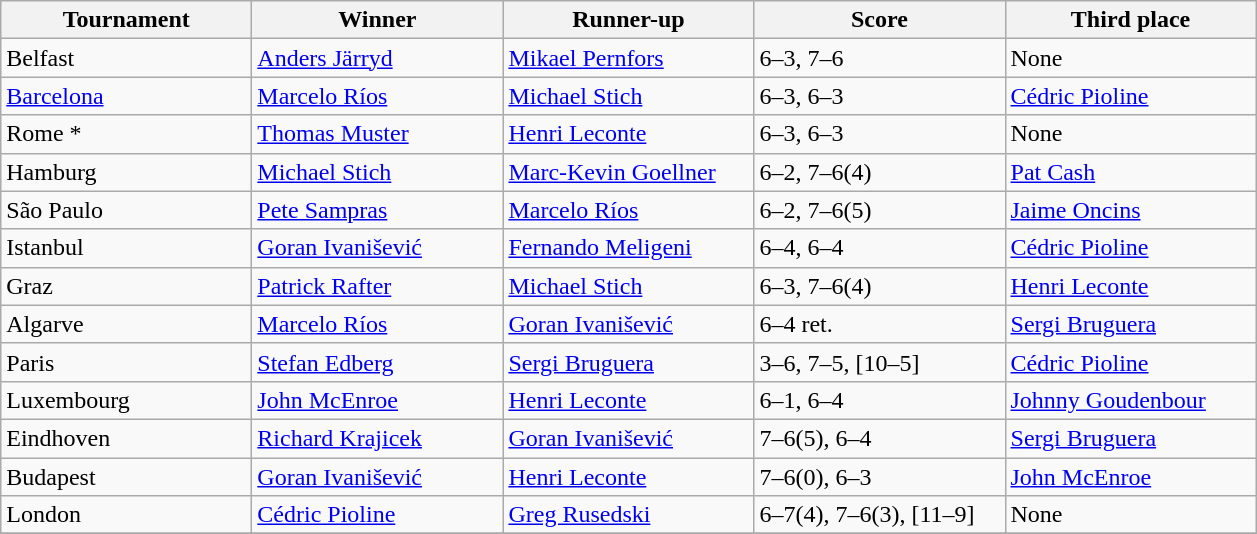<table class="wikitable">
<tr>
<th style="width:160px">Tournament</th>
<th style="width:160px">Winner</th>
<th style="width:160px">Runner-up</th>
<th style="width:160px" class="unsortable">Score</th>
<th style="width:160px">Third place</th>
</tr>
<tr>
<td>Belfast</td>
<td>  <a href='#'>Anders Järryd</a></td>
<td>  <a href='#'>Mikael Pernfors</a></td>
<td>6–3, 7–6</td>
<td>None</td>
</tr>
<tr>
<td><a href='#'>Barcelona</a></td>
<td> <a href='#'>Marcelo Ríos</a></td>
<td> <a href='#'>Michael Stich</a></td>
<td>6–3, 6–3</td>
<td> <a href='#'>Cédric Pioline</a></td>
</tr>
<tr>
<td>Rome *</td>
<td> <a href='#'>Thomas Muster</a></td>
<td> <a href='#'>Henri Leconte</a></td>
<td>6–3, 6–3</td>
<td>None</td>
</tr>
<tr>
<td>Hamburg</td>
<td> <a href='#'>Michael Stich</a></td>
<td> <a href='#'>Marc-Kevin Goellner</a></td>
<td>6–2, 7–6(4)</td>
<td> <a href='#'>Pat Cash</a></td>
</tr>
<tr>
<td>São Paulo</td>
<td> <a href='#'>Pete Sampras</a></td>
<td> <a href='#'>Marcelo Ríos</a></td>
<td>6–2, 7–6(5)</td>
<td> <a href='#'>Jaime Oncins</a></td>
</tr>
<tr>
<td>Istanbul</td>
<td> <a href='#'>Goran Ivanišević</a></td>
<td> <a href='#'>Fernando Meligeni</a></td>
<td>6–4, 6–4</td>
<td> <a href='#'>Cédric Pioline</a></td>
</tr>
<tr>
<td>Graz</td>
<td> <a href='#'>Patrick Rafter</a></td>
<td> <a href='#'>Michael Stich</a></td>
<td>6–3, 7–6(4)</td>
<td> <a href='#'>Henri Leconte</a></td>
</tr>
<tr>
<td>Algarve</td>
<td> <a href='#'>Marcelo Ríos</a></td>
<td> <a href='#'>Goran Ivanišević</a></td>
<td>6–4 ret.</td>
<td> <a href='#'>Sergi Bruguera</a></td>
</tr>
<tr>
<td>Paris</td>
<td>  <a href='#'>Stefan Edberg</a></td>
<td>  <a href='#'>Sergi Bruguera</a></td>
<td>3–6, 7–5, [10–5]</td>
<td> <a href='#'>Cédric Pioline</a></td>
</tr>
<tr>
<td>Luxembourg</td>
<td> <a href='#'>John McEnroe</a></td>
<td> <a href='#'>Henri Leconte</a></td>
<td>6–1, 6–4</td>
<td> <a href='#'>Johnny Goudenbour</a></td>
</tr>
<tr>
<td>Eindhoven</td>
<td> <a href='#'>Richard Krajicek</a></td>
<td> <a href='#'>Goran Ivanišević</a></td>
<td>7–6(5), 6–4</td>
<td> <a href='#'>Sergi Bruguera</a></td>
</tr>
<tr>
<td>Budapest</td>
<td> <a href='#'>Goran Ivanišević</a></td>
<td> <a href='#'>Henri Leconte</a></td>
<td>7–6(0), 6–3</td>
<td> <a href='#'>John McEnroe</a></td>
</tr>
<tr>
<td>London</td>
<td> <a href='#'>Cédric Pioline</a></td>
<td> <a href='#'>Greg Rusedski</a></td>
<td>6–7(4), 7–6(3), [11–9]</td>
<td>None</td>
</tr>
<tr>
</tr>
</table>
